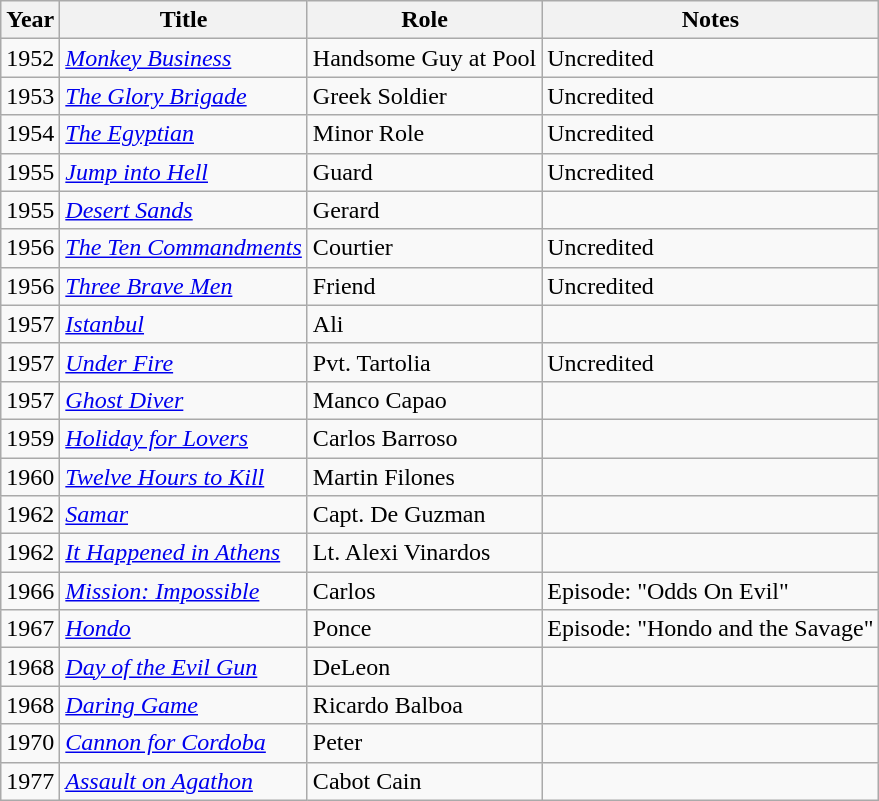<table class="wikitable">
<tr>
<th>Year</th>
<th>Title</th>
<th>Role</th>
<th>Notes</th>
</tr>
<tr>
<td>1952</td>
<td><em><a href='#'>Monkey Business</a></em></td>
<td>Handsome Guy at Pool</td>
<td>Uncredited</td>
</tr>
<tr>
<td>1953</td>
<td><em><a href='#'>The Glory Brigade</a></em></td>
<td>Greek Soldier</td>
<td>Uncredited</td>
</tr>
<tr>
<td>1954</td>
<td><em><a href='#'>The Egyptian</a></em></td>
<td>Minor Role</td>
<td>Uncredited</td>
</tr>
<tr>
<td>1955</td>
<td><em><a href='#'>Jump into Hell</a></em></td>
<td>Guard</td>
<td>Uncredited</td>
</tr>
<tr>
<td>1955</td>
<td><em><a href='#'>Desert Sands</a></em></td>
<td>Gerard</td>
<td></td>
</tr>
<tr>
<td>1956</td>
<td><em><a href='#'>The Ten Commandments</a></em></td>
<td>Courtier</td>
<td>Uncredited</td>
</tr>
<tr>
<td>1956</td>
<td><em><a href='#'>Three Brave Men</a></em></td>
<td>Friend</td>
<td>Uncredited</td>
</tr>
<tr>
<td>1957</td>
<td><em><a href='#'>Istanbul</a></em></td>
<td>Ali</td>
<td></td>
</tr>
<tr>
<td>1957</td>
<td><em><a href='#'>Under Fire</a></em></td>
<td>Pvt. Tartolia</td>
<td>Uncredited</td>
</tr>
<tr>
<td>1957</td>
<td><em><a href='#'>Ghost Diver</a></em></td>
<td>Manco Capao</td>
<td></td>
</tr>
<tr>
<td>1959</td>
<td><em><a href='#'>Holiday for Lovers</a></em></td>
<td>Carlos Barroso</td>
<td></td>
</tr>
<tr>
<td>1960</td>
<td><em><a href='#'>Twelve Hours to Kill</a></em></td>
<td>Martin Filones</td>
<td></td>
</tr>
<tr>
<td>1962</td>
<td><em><a href='#'>Samar</a></em></td>
<td>Capt. De Guzman</td>
<td></td>
</tr>
<tr>
<td>1962</td>
<td><em><a href='#'>It Happened in Athens</a></em></td>
<td>Lt. Alexi Vinardos</td>
<td></td>
</tr>
<tr>
<td>1966</td>
<td><em><a href='#'>Mission: Impossible</a></em></td>
<td>Carlos</td>
<td>Episode: "Odds On Evil"</td>
</tr>
<tr>
<td>1967</td>
<td><em><a href='#'>Hondo</a></em></td>
<td>Ponce</td>
<td>Episode: "Hondo and the Savage"</td>
</tr>
<tr>
<td>1968</td>
<td><em><a href='#'>Day of the Evil Gun</a></em></td>
<td>DeLeon</td>
<td></td>
</tr>
<tr>
<td>1968</td>
<td><em><a href='#'>Daring Game</a></em></td>
<td>Ricardo Balboa</td>
<td></td>
</tr>
<tr>
<td>1970</td>
<td><em><a href='#'>Cannon for Cordoba</a></em></td>
<td>Peter</td>
<td></td>
</tr>
<tr>
<td>1977</td>
<td><em><a href='#'>Assault on Agathon</a></em></td>
<td>Cabot Cain</td>
<td></td>
</tr>
</table>
